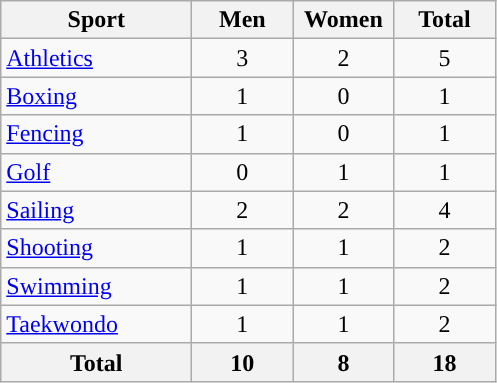<table class="wikitable sortable" style="text-align:center;">
<tr>
<th width=120>Sport</th>
<th width=60>Men</th>
<th width=60>Women</th>
<th width=60>Total</th>
</tr>
<tr>
<td align=left><a href='#'>Athletics</a></td>
<td>3</td>
<td>2</td>
<td>5</td>
</tr>
<tr>
<td align=left><a href='#'>Boxing</a></td>
<td>1</td>
<td>0</td>
<td>1</td>
</tr>
<tr>
<td align=left><a href='#'>Fencing</a></td>
<td>1</td>
<td>0</td>
<td>1</td>
</tr>
<tr>
<td align=left><a href='#'>Golf</a></td>
<td>0</td>
<td>1</td>
<td>1</td>
</tr>
<tr>
<td align=left><a href='#'>Sailing</a></td>
<td>2</td>
<td>2</td>
<td>4</td>
</tr>
<tr>
<td align=left><a href='#'>Shooting</a></td>
<td>1</td>
<td>1</td>
<td>2</td>
</tr>
<tr>
<td align=left><a href='#'>Swimming</a></td>
<td>1</td>
<td>1</td>
<td>2</td>
</tr>
<tr>
<td align=left><a href='#'>Taekwondo</a></td>
<td>1</td>
<td>1</td>
<td>2</td>
</tr>
<tr>
<th>Total</th>
<th>10</th>
<th>8</th>
<th>18</th>
</tr>
</table>
